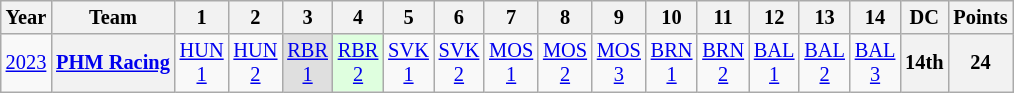<table class="wikitable" style="text-align:center; font-size:85%">
<tr>
<th>Year</th>
<th>Team</th>
<th>1</th>
<th>2</th>
<th>3</th>
<th>4</th>
<th>5</th>
<th>6</th>
<th>7</th>
<th>8</th>
<th>9</th>
<th>10</th>
<th>11</th>
<th>12</th>
<th>13</th>
<th>14</th>
<th>DC</th>
<th>Points</th>
</tr>
<tr>
<td><a href='#'>2023</a></td>
<th nowrap><a href='#'>PHM Racing</a></th>
<td><a href='#'>HUN<br>1</a></td>
<td><a href='#'>HUN<br>2</a></td>
<td style="background:#DFDFDF"><a href='#'>RBR<br>1</a><br></td>
<td style="background:#DFFFDF"><a href='#'>RBR<br>2</a><br></td>
<td><a href='#'>SVK<br>1</a></td>
<td><a href='#'>SVK<br>2</a></td>
<td><a href='#'>MOS<br>1</a></td>
<td><a href='#'>MOS<br>2</a></td>
<td><a href='#'>MOS<br>3</a></td>
<td><a href='#'>BRN<br>1</a></td>
<td><a href='#'>BRN<br>2</a></td>
<td><a href='#'>BAL<br>1</a></td>
<td><a href='#'>BAL<br>2</a></td>
<td><a href='#'>BAL<br>3</a></td>
<th>14th</th>
<th>24</th>
</tr>
</table>
